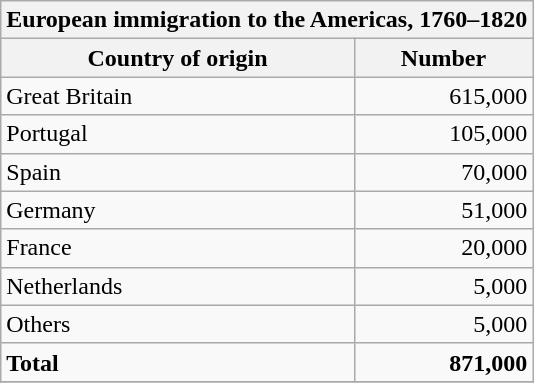<table class="wikitable sortable" style="text-align:right">
<tr>
<th colspan="4">European immigration to the Americas, 1760–1820</th>
</tr>
<tr>
<th>Country of origin</th>
<th>Number</th>
</tr>
<tr>
<td align="left">Great Britain</td>
<td>615,000</td>
</tr>
<tr>
<td align="left">Portugal</td>
<td>105,000</td>
</tr>
<tr>
<td align="left">Spain</td>
<td>70,000</td>
</tr>
<tr>
<td align="left">Germany</td>
<td>51,000</td>
</tr>
<tr>
<td align="left">France</td>
<td>20,000</td>
</tr>
<tr>
<td align="left">Netherlands</td>
<td>5,000</td>
</tr>
<tr>
<td align="left">Others</td>
<td>5,000</td>
</tr>
<tr>
<td align="left"><strong>Total</strong></td>
<td><strong>871,000</strong></td>
</tr>
<tr>
</tr>
</table>
